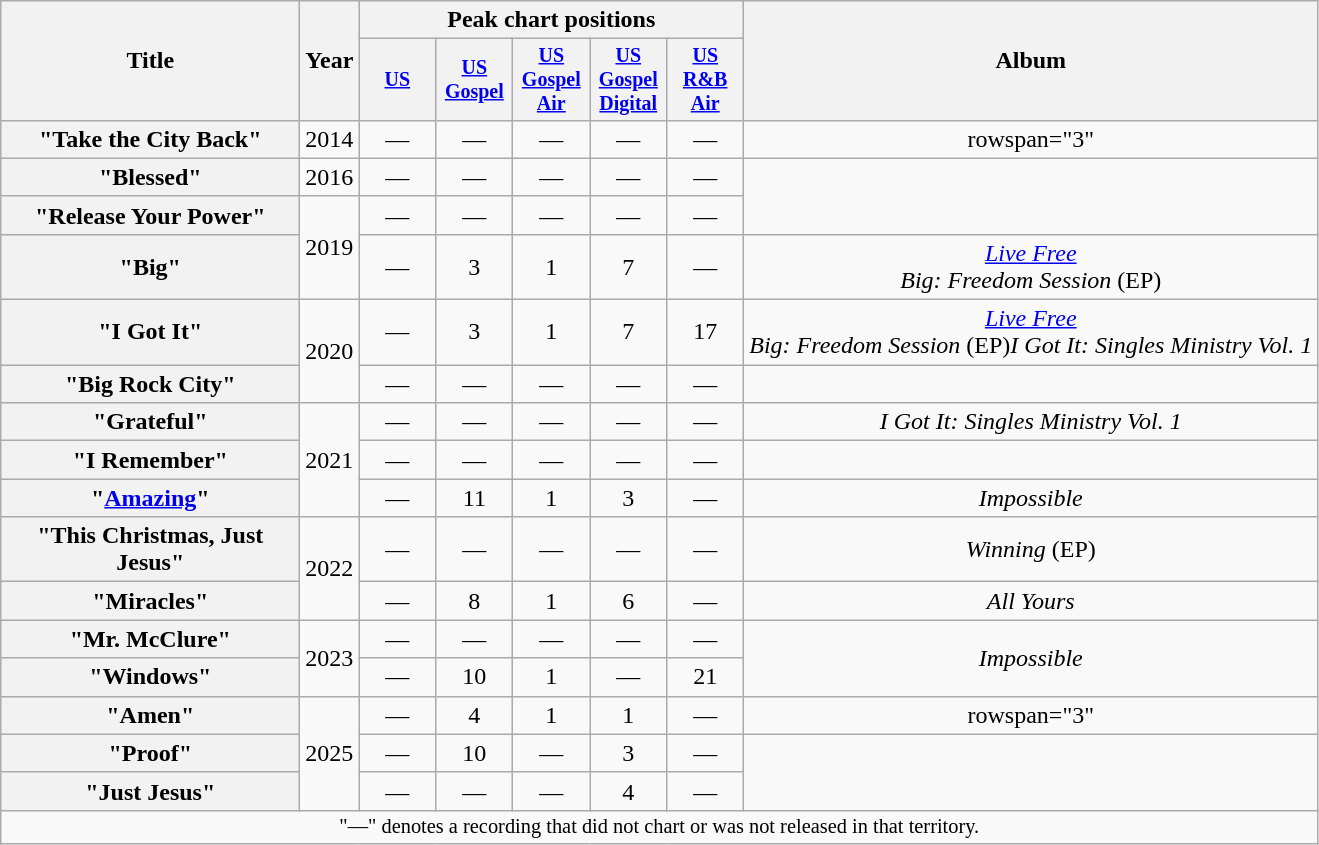<table class="wikitable plainrowheaders" style="text-align:center;">
<tr>
<th rowspan="2" scope="col" style="width:12em;">Title</th>
<th rowspan="2">Year</th>
<th colspan="5">Peak chart positions</th>
<th rowspan="2">Album</th>
</tr>
<tr style="font-size:smaller;">
<th scope="col" width="45"><a href='#'>US</a><br></th>
<th scope="col" width="45"><a href='#'>US<br>Gospel</a><br></th>
<th scope="col" width="45"><a href='#'>US<br>Gospel<br>Air</a><br></th>
<th scope="col" width="45"><a href='#'>US<br>Gospel<br>Digital</a><br></th>
<th scope="col" width="45"><a href='#'>US<br>R&B<br>Air</a><br></th>
</tr>
<tr>
<th scope="row">"Take the City Back"</th>
<td>2014</td>
<td>—</td>
<td>—</td>
<td>—</td>
<td>—</td>
<td>—</td>
<td>rowspan="3" </td>
</tr>
<tr>
<th scope="row">"Blessed"</th>
<td>2016</td>
<td>—</td>
<td>—</td>
<td>—</td>
<td>—</td>
<td>—</td>
</tr>
<tr>
<th scope="row">"Release Your Power"<br></th>
<td rowspan="2">2019</td>
<td>—</td>
<td>—</td>
<td>—</td>
<td>—</td>
<td>—</td>
</tr>
<tr>
<th scope="row">"Big"</th>
<td>—</td>
<td>3</td>
<td>1</td>
<td>7</td>
<td>—</td>
<td><em><a href='#'>Live Free</a></em><br><em>Big: Freedom Session</em> (EP)</td>
</tr>
<tr>
<th scope="row">"I Got It"</th>
<td rowspan="2">2020</td>
<td>—</td>
<td>3</td>
<td>1</td>
<td>7</td>
<td>17</td>
<td><em><a href='#'>Live Free</a></em><br><em>Big: Freedom Session</em> (EP)<em>I Got It: Singles Ministry Vol. 1</em></td>
</tr>
<tr>
<th scope="row">"Big Rock City"</th>
<td>—</td>
<td>—</td>
<td>—</td>
<td>—</td>
<td>—</td>
<td></td>
</tr>
<tr>
<th scope="row">"Grateful"</th>
<td rowspan="3">2021</td>
<td>—</td>
<td>—</td>
<td>—</td>
<td>—</td>
<td>—</td>
<td><em>I Got It: Singles Ministry Vol. 1</em></td>
</tr>
<tr>
<th scope="row">"I Remember"</th>
<td>—</td>
<td>—</td>
<td>—</td>
<td>—</td>
<td>—</td>
<td></td>
</tr>
<tr>
<th scope="row">"<a href='#'>Amazing</a>"<br></th>
<td>—</td>
<td>11</td>
<td>1</td>
<td>3</td>
<td>—</td>
<td><em>Impossible</em></td>
</tr>
<tr>
<th scope="row">"This Christmas, Just Jesus"</th>
<td rowspan="2">2022</td>
<td>—</td>
<td>—</td>
<td>—</td>
<td>—</td>
<td>—</td>
<td><em>Winning</em> (EP)</td>
</tr>
<tr>
<th scope="row">"Miracles"<br></th>
<td>—</td>
<td>8</td>
<td>1</td>
<td>6</td>
<td>—</td>
<td><em>All Yours</em></td>
</tr>
<tr>
<th scope="row">"Mr. McClure"</th>
<td rowspan="2">2023</td>
<td>—</td>
<td>—</td>
<td>—</td>
<td>—</td>
<td>—</td>
<td rowspan="2"><em>Impossible</em></td>
</tr>
<tr>
<th scope="row">"Windows"</th>
<td>—</td>
<td>10</td>
<td>1</td>
<td>—</td>
<td>21</td>
</tr>
<tr>
<th scope="row">"Amen"</th>
<td rowspan="3">2025</td>
<td>—</td>
<td>4</td>
<td>1</td>
<td>1</td>
<td>—</td>
<td>rowspan="3" </td>
</tr>
<tr>
<th scope="row">"Proof"</th>
<td>—</td>
<td>10</td>
<td>—</td>
<td>3</td>
<td>—</td>
</tr>
<tr>
<th scope="row">"Just Jesus"</th>
<td>—</td>
<td>—</td>
<td>—</td>
<td>4</td>
<td>—</td>
</tr>
<tr>
<td colspan="12" style="font-size:85%">"—" denotes a recording that did not chart or was not released in that territory.</td>
</tr>
</table>
